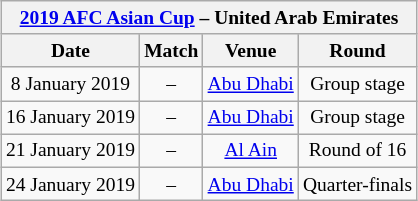<table class="wikitable" style="margin:1em auto 1em auto; text-align:center; font-size:small;">
<tr>
<th colspan="4"><a href='#'>2019 AFC Asian Cup</a> – United Arab Emirates</th>
</tr>
<tr>
<th>Date</th>
<th>Match</th>
<th>Venue</th>
<th>Round</th>
</tr>
<tr>
<td>8 January 2019</td>
<td> – </td>
<td><a href='#'>Abu Dhabi</a></td>
<td>Group stage</td>
</tr>
<tr>
<td>16 January 2019</td>
<td> – </td>
<td><a href='#'>Abu Dhabi</a></td>
<td>Group stage</td>
</tr>
<tr>
<td>21 January 2019</td>
<td> – </td>
<td><a href='#'>Al Ain</a></td>
<td>Round of 16</td>
</tr>
<tr>
<td>24 January 2019</td>
<td> – </td>
<td><a href='#'>Abu Dhabi</a></td>
<td>Quarter-finals</td>
</tr>
</table>
